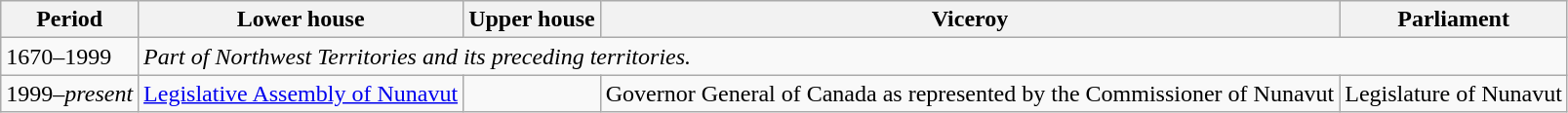<table class="wikitable">
<tr>
<th>Period</th>
<th>Lower house</th>
<th>Upper house</th>
<th>Viceroy</th>
<th>Parliament</th>
</tr>
<tr>
<td>1670–1999</td>
<td colspan="4"><em>Part of Northwest Territories and its preceding territories.</em></td>
</tr>
<tr>
<td>1999–<em>present</em></td>
<td><a href='#'>Legislative Assembly of Nunavut</a></td>
<td></td>
<td>Governor General of Canada as represented by the Commissioner of Nunavut</td>
<td>Legislature of Nunavut</td>
</tr>
</table>
